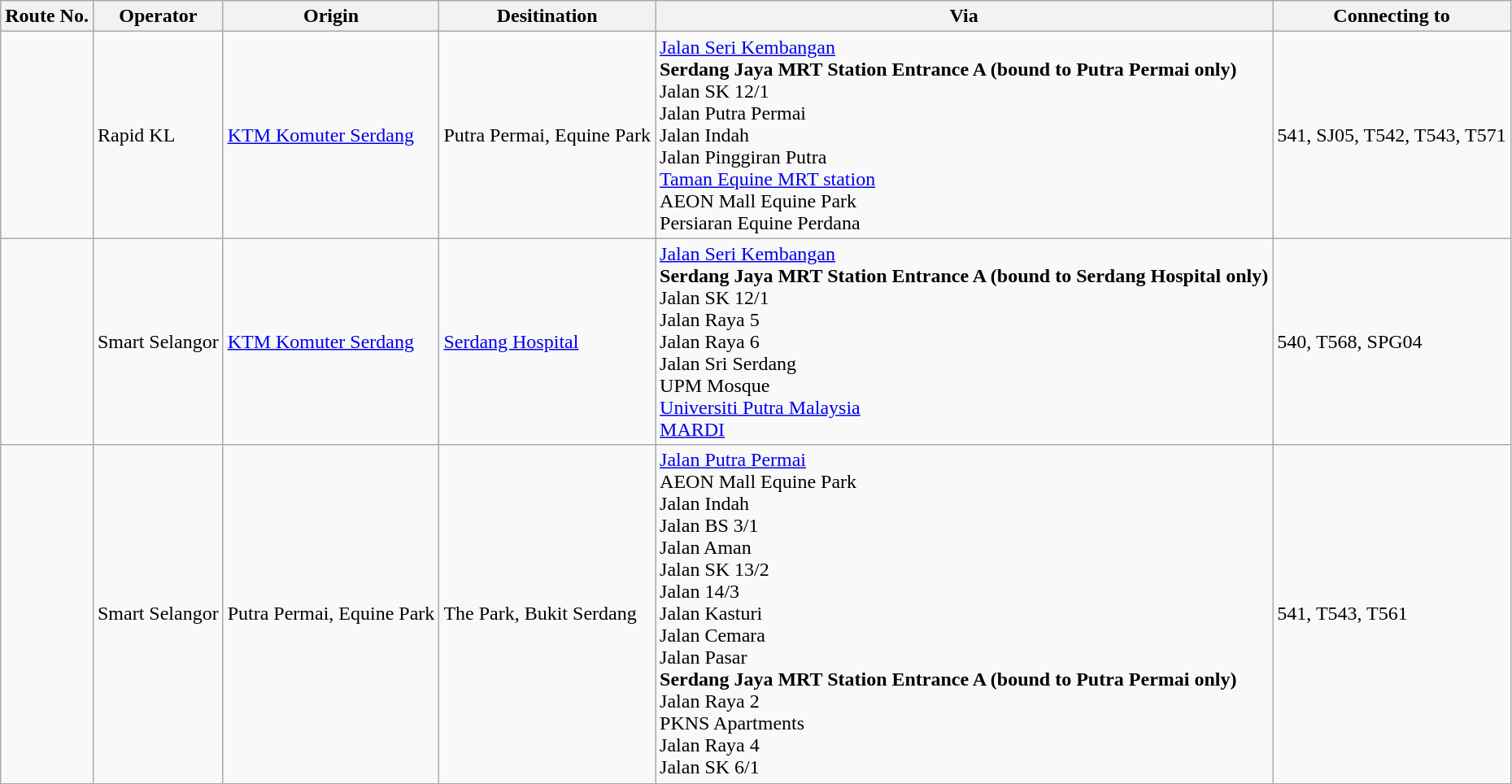<table class="wikitable">
<tr>
<th>Route No.</th>
<th>Operator</th>
<th>Origin</th>
<th>Desitination</th>
<th>Via</th>
<th>Connecting to</th>
</tr>
<tr>
<td></td>
<td>Rapid KL</td>
<td> <a href='#'>KTM Komuter Serdang</a></td>
<td>Putra Permai, Equine Park</td>
<td><a href='#'>Jalan Seri Kembangan</a><br> <strong>Serdang Jaya MRT Station Entrance A (bound to Putra Permai only)</strong><br>Jalan SK 12/1<br>Jalan Putra Permai<br>Jalan Indah<br>Jalan Pinggiran Putra<br> <a href='#'>Taman Equine MRT station</a><br>AEON Mall Equine Park<br>Persiaran Equine Perdana</td>
<td>541, SJ05, T542, T543, T571</td>
</tr>
<tr>
<td></td>
<td>Smart Selangor</td>
<td> <a href='#'>KTM Komuter Serdang</a></td>
<td><a href='#'>Serdang Hospital</a></td>
<td><a href='#'>Jalan Seri Kembangan</a><br> <strong>Serdang Jaya MRT Station Entrance A (bound to Serdang Hospital only)</strong><br>Jalan SK 12/1<br>Jalan Raya 5<br>Jalan Raya 6<br>Jalan Sri Serdang<br>UPM Mosque<br><a href='#'>Universiti Putra Malaysia</a><br><a href='#'>MARDI</a></td>
<td>540, T568, SPG04</td>
</tr>
<tr>
<td></td>
<td>Smart Selangor</td>
<td>Putra Permai, Equine Park</td>
<td>The Park, Bukit Serdang</td>
<td><a href='#'>Jalan Putra Permai</a><br>AEON Mall Equine Park<br>Jalan Indah<br>Jalan BS 3/1<br>Jalan Aman<br>Jalan SK 13/2<br>Jalan 14/3<br>Jalan Kasturi<br>Jalan Cemara<br>Jalan Pasar<br> <strong>Serdang Jaya MRT Station Entrance A (bound to Putra Permai only)</strong><br>Jalan Raya 2<br>PKNS Apartments<br>Jalan Raya 4<br>Jalan SK 6/1<br></td>
<td>541, T543, T561</td>
</tr>
</table>
